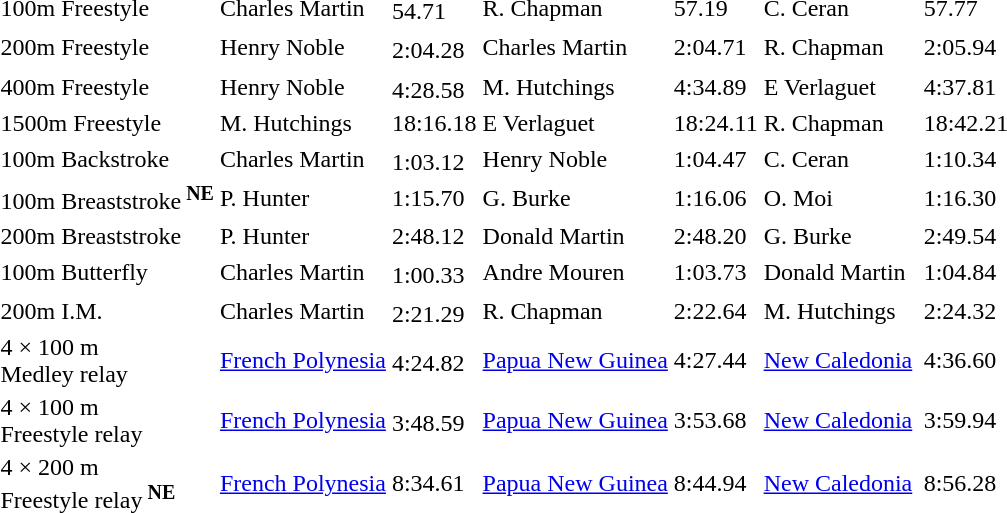<table>
<tr>
<td>100m Freestyle</td>
<td>      Charles Martin     </td>
<td>54.71  <sup></sup></td>
<td> R. Chapman    </td>
<td>57.19</td>
<td> C. Ceran      </td>
<td>57.77</td>
</tr>
<tr>
<td>200m Freestyle</td>
<td> Henry Noble   </td>
<td>2:04.28  <sup></sup></td>
<td> Charles Martin          </td>
<td>2:04.71</td>
<td> R. Chapman    </td>
<td>2:05.94</td>
</tr>
<tr>
<td>400m Freestyle</td>
<td> Henry Noble   </td>
<td>4:28.58  <sup></sup></td>
<td> M. Hutchings       </td>
<td>4:34.89</td>
<td> E Verlaguet   </td>
<td>4:37.81</td>
</tr>
<tr>
<td>1500m Freestyle</td>
<td> M. Hutchings       </td>
<td>18:16.18</td>
<td> E Verlaguet   </td>
<td>18:24.11</td>
<td> R. Chapman    </td>
<td>18:42.21</td>
</tr>
<tr>
<td>100m Backstroke</td>
<td> Charles Martin         </td>
<td>1:03.12  <sup></sup></td>
<td> Henry Noble  </td>
<td>1:04.47</td>
<td> C. Ceran     </td>
<td>1:10.34</td>
</tr>
<tr>
<td>100m Breaststroke<sup> <strong>NE</strong></sup></td>
<td> P. Hunter    </td>
<td>1:15.70</td>
<td> G. Burke          </td>
<td>1:16.06</td>
<td> O. Moi            </td>
<td>1:16.30</td>
</tr>
<tr>
<td>200m Breaststroke</td>
<td> P. Hunter    </td>
<td>2:48.12</td>
<td> Donald Martin     </td>
<td>2:48.20</td>
<td> G. Burke          </td>
<td>2:49.54</td>
</tr>
<tr>
<td>100m Butterfly</td>
<td> Charles Martin         </td>
<td>1:00.33  <sup></sup></td>
<td> Andre Mouren    </td>
<td>1:03.73</td>
<td> Donald Martin         </td>
<td>1:04.84</td>
</tr>
<tr>
<td>200m I.M.</td>
<td> Charles Martin         </td>
<td>2:21.29  <sup></sup></td>
<td> R. Chapman   </td>
<td>2:22.64</td>
<td> M. Hutchings      </td>
<td>2:24.32</td>
</tr>
<tr>
<td>4 × 100 m <br>Medley relay</td>
<td> <a href='#'>French Polynesia</a></td>
<td>4:24.82  <sup></sup></td>
<td>      <a href='#'>Papua New Guinea</a></td>
<td>4:27.44</td>
<td>    <a href='#'>New Caledonia</a></td>
<td>4:36.60</td>
</tr>
<tr>
<td>4 × 100 m <br>Freestyle relay</td>
<td> <a href='#'>French Polynesia</a></td>
<td>3:48.59  <sup></sup></td>
<td>      <a href='#'>Papua New Guinea</a></td>
<td>3:53.68</td>
<td>    <a href='#'>New Caledonia</a></td>
<td>3:59.94</td>
</tr>
<tr>
<td>4 × 200 m <br>Freestyle relay<sup> <strong>NE</strong></sup></td>
<td> <a href='#'>French Polynesia</a></td>
<td>8:34.61</td>
<td>      <a href='#'>Papua New Guinea</a></td>
<td>8:44.94</td>
<td>    <a href='#'>New Caledonia</a></td>
<td>8:56.28</td>
</tr>
</table>
